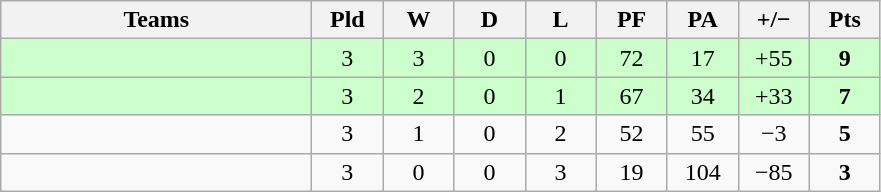<table class="wikitable" style="text-align: center;">
<tr>
<th style="width:200px;">Teams</th>
<th width="40">Pld</th>
<th width="40">W</th>
<th width="40">D</th>
<th width="40">L</th>
<th width="40">PF</th>
<th width="40">PA</th>
<th width="40">+/−</th>
<th width="40">Pts</th>
</tr>
<tr style="background:#cfc;">
<td align=left></td>
<td>3</td>
<td>3</td>
<td>0</td>
<td>0</td>
<td>72</td>
<td>17</td>
<td>+55</td>
<td><strong>9</strong></td>
</tr>
<tr style="background:#cfc;">
<td align=left></td>
<td>3</td>
<td>2</td>
<td>0</td>
<td>1</td>
<td>67</td>
<td>34</td>
<td>+33</td>
<td><strong>7</strong></td>
</tr>
<tr>
<td align=left></td>
<td>3</td>
<td>1</td>
<td>0</td>
<td>2</td>
<td>52</td>
<td>55</td>
<td>−3</td>
<td><strong>5</strong></td>
</tr>
<tr>
<td align=left></td>
<td>3</td>
<td>0</td>
<td>0</td>
<td>3</td>
<td>19</td>
<td>104</td>
<td>−85</td>
<td><strong>3</strong></td>
</tr>
</table>
